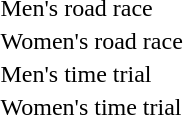<table>
<tr>
<td>Men's road race<br></td>
<td></td>
<td></td>
<td></td>
</tr>
<tr>
<td>Women's road race<br></td>
<td></td>
<td></td>
<td></td>
</tr>
<tr>
<td>Men's time trial<br></td>
<td></td>
<td></td>
<td></td>
</tr>
<tr>
<td>Women's time trial<br></td>
<td></td>
<td></td>
<td></td>
</tr>
<tr>
</tr>
</table>
